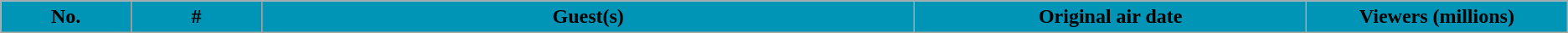<table class="wikitable plainrowheaders">
<tr>
<th style="background: #0095B6;width:5%;">No.</th>
<th style="background: #0095B6;width:5%;">#</th>
<th style="background: #0095B6;width:25%;">Guest(s)</th>
<th style="background: #0095B6;width:15%;">Original air date</th>
<th style="background: #0095B6;width:10%;">Viewers (millions)<br>











</th>
</tr>
</table>
